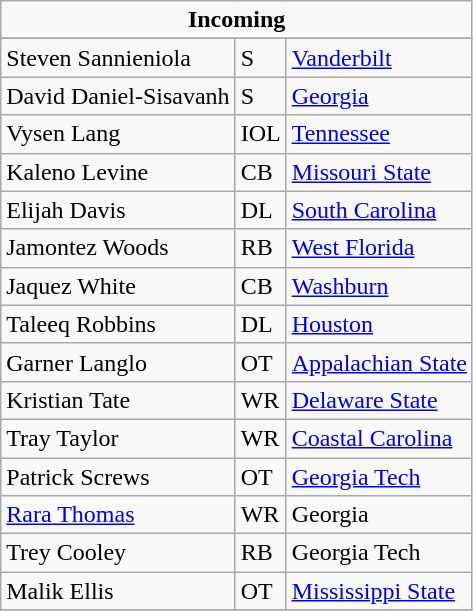<table class="wikitable">
<tr>
<td align="center" Colspan="3"><strong>Incoming</strong><br></td>
</tr>
<tr>
</tr>
<tr>
<td>Steven Sannieniola</td>
<td>S</td>
<td><a href='#'>Vanderbilt</a></td>
</tr>
<tr>
<td>David Daniel-Sisavanh</td>
<td>S</td>
<td><a href='#'>Georgia</a></td>
</tr>
<tr>
<td>Vysen Lang</td>
<td>IOL</td>
<td><a href='#'>Tennessee</a></td>
</tr>
<tr>
<td>Kaleno Levine</td>
<td>CB</td>
<td><a href='#'>Missouri State</a></td>
</tr>
<tr>
<td>Elijah Davis</td>
<td>DL</td>
<td><a href='#'>South Carolina</a></td>
</tr>
<tr>
<td>Jamontez Woods</td>
<td>RB</td>
<td><a href='#'>West Florida</a></td>
</tr>
<tr>
<td>Jaquez White</td>
<td>CB</td>
<td><a href='#'>Washburn</a></td>
</tr>
<tr>
<td>Taleeq Robbins</td>
<td>DL</td>
<td><a href='#'>Houston</a></td>
</tr>
<tr>
<td>Garner Langlo</td>
<td>OT</td>
<td><a href='#'>Appalachian State</a></td>
</tr>
<tr>
<td>Kristian Tate</td>
<td>WR</td>
<td><a href='#'>Delaware State</a></td>
</tr>
<tr>
<td>Tray Taylor</td>
<td>WR</td>
<td><a href='#'>Coastal Carolina</a></td>
</tr>
<tr>
<td>Patrick Screws</td>
<td>OT</td>
<td><a href='#'>Georgia Tech</a></td>
</tr>
<tr>
<td><a href='#'>Rara Thomas</a></td>
<td>WR</td>
<td>Georgia</td>
</tr>
<tr>
<td>Trey Cooley</td>
<td>RB</td>
<td>Georgia Tech</td>
</tr>
<tr>
<td>Malik Ellis</td>
<td>OT</td>
<td><a href='#'>Mississippi State</a></td>
</tr>
<tr>
</tr>
</table>
